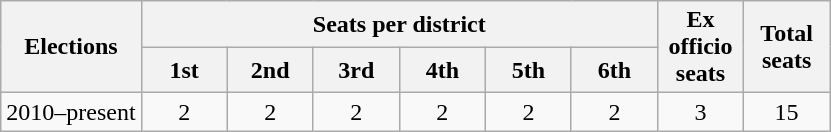<table class="wikitable">
<tr>
<th rowspan="2">Elections</th>
<th colspan="6">Seats per district</th>
<th rowspan="2" width="50px">Ex officio seats</th>
<th rowspan="2" width="50px">Total seats</th>
</tr>
<tr>
<th width="50px">1st</th>
<th width="50px">2nd</th>
<th width="50px">3rd</th>
<th width="50px">4th</th>
<th width="50px">5th</th>
<th width="50px">6th</th>
</tr>
<tr align="center">
<td>2010–present</td>
<td>2</td>
<td>2</td>
<td>2</td>
<td>2</td>
<td>2</td>
<td>2</td>
<td>3</td>
<td>15</td>
</tr>
</table>
